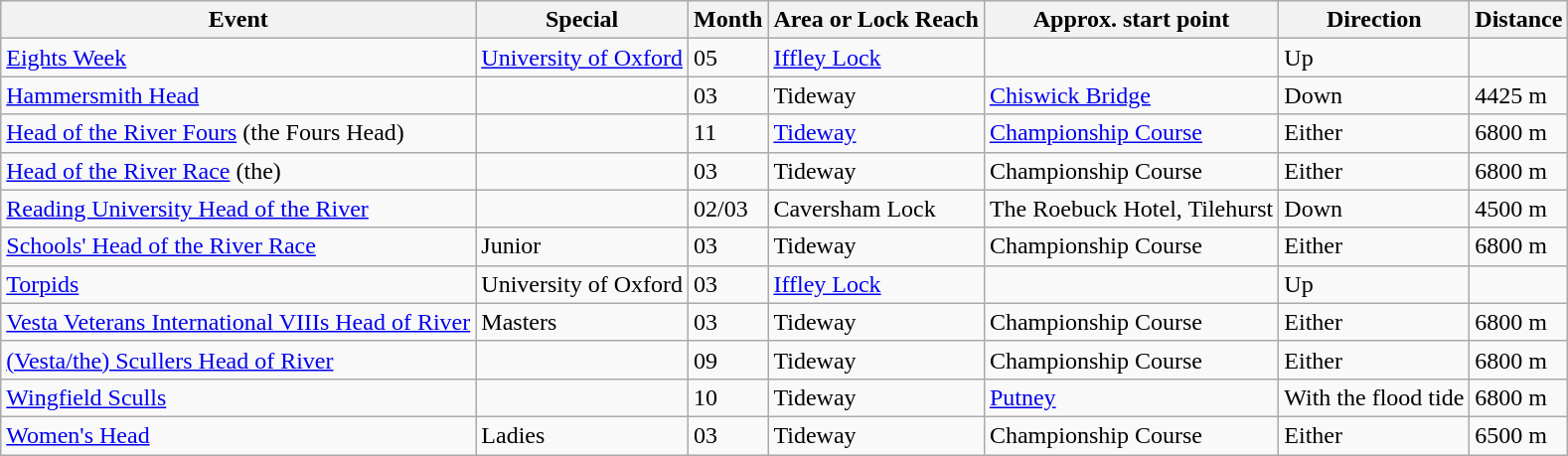<table class="wikitable sortable">
<tr>
<th>Event</th>
<th class="unsortable">Special</th>
<th>Month</th>
<th class="unsortable">Area or Lock Reach</th>
<th class="unsortable">Approx. start point</th>
<th class="unsortable">Direction</th>
<th>Distance</th>
</tr>
<tr>
<td><a href='#'>Eights Week</a></td>
<td><a href='#'>University of Oxford</a></td>
<td>05</td>
<td><a href='#'>Iffley Lock</a></td>
<td></td>
<td>Up</td>
<td></td>
</tr>
<tr>
<td><a href='#'>Hammersmith Head</a></td>
<td></td>
<td>03</td>
<td>Tideway</td>
<td><a href='#'>Chiswick Bridge</a></td>
<td>Down</td>
<td>4425 m</td>
</tr>
<tr>
<td><a href='#'>Head of the River Fours</a> (the Fours Head)</td>
<td></td>
<td>11</td>
<td><a href='#'>Tideway</a></td>
<td><a href='#'>Championship Course</a></td>
<td>Either</td>
<td>6800 m</td>
</tr>
<tr>
<td><a href='#'>Head of the River Race</a> (the)</td>
<td></td>
<td>03</td>
<td>Tideway</td>
<td>Championship Course</td>
<td>Either</td>
<td>6800 m</td>
</tr>
<tr>
<td><a href='#'>Reading University Head of the River</a></td>
<td></td>
<td>02/03</td>
<td>Caversham Lock</td>
<td>The Roebuck Hotel, Tilehurst</td>
<td>Down</td>
<td>4500 m</td>
</tr>
<tr>
<td><a href='#'>Schools' Head of the River Race</a></td>
<td>Junior</td>
<td>03</td>
<td>Tideway</td>
<td>Championship Course</td>
<td>Either</td>
<td>6800 m</td>
</tr>
<tr>
<td><a href='#'>Torpids</a></td>
<td>University of Oxford</td>
<td>03</td>
<td><a href='#'>Iffley Lock</a></td>
<td></td>
<td>Up</td>
<td></td>
</tr>
<tr>
<td><a href='#'>Vesta Veterans International VIIIs Head of River</a></td>
<td>Masters</td>
<td>03</td>
<td>Tideway</td>
<td>Championship Course</td>
<td>Either</td>
<td>6800 m</td>
</tr>
<tr>
<td><a href='#'>(Vesta/the) Scullers Head of River</a></td>
<td></td>
<td>09</td>
<td>Tideway</td>
<td>Championship Course</td>
<td>Either</td>
<td>6800 m</td>
</tr>
<tr>
<td><a href='#'>Wingfield Sculls</a></td>
<td></td>
<td>10</td>
<td>Tideway</td>
<td><a href='#'>Putney</a></td>
<td>With the flood tide</td>
<td>6800 m</td>
</tr>
<tr>
<td><a href='#'>Women's Head</a></td>
<td>Ladies</td>
<td>03</td>
<td>Tideway</td>
<td>Championship Course</td>
<td>Either</td>
<td>6500 m</td>
</tr>
</table>
